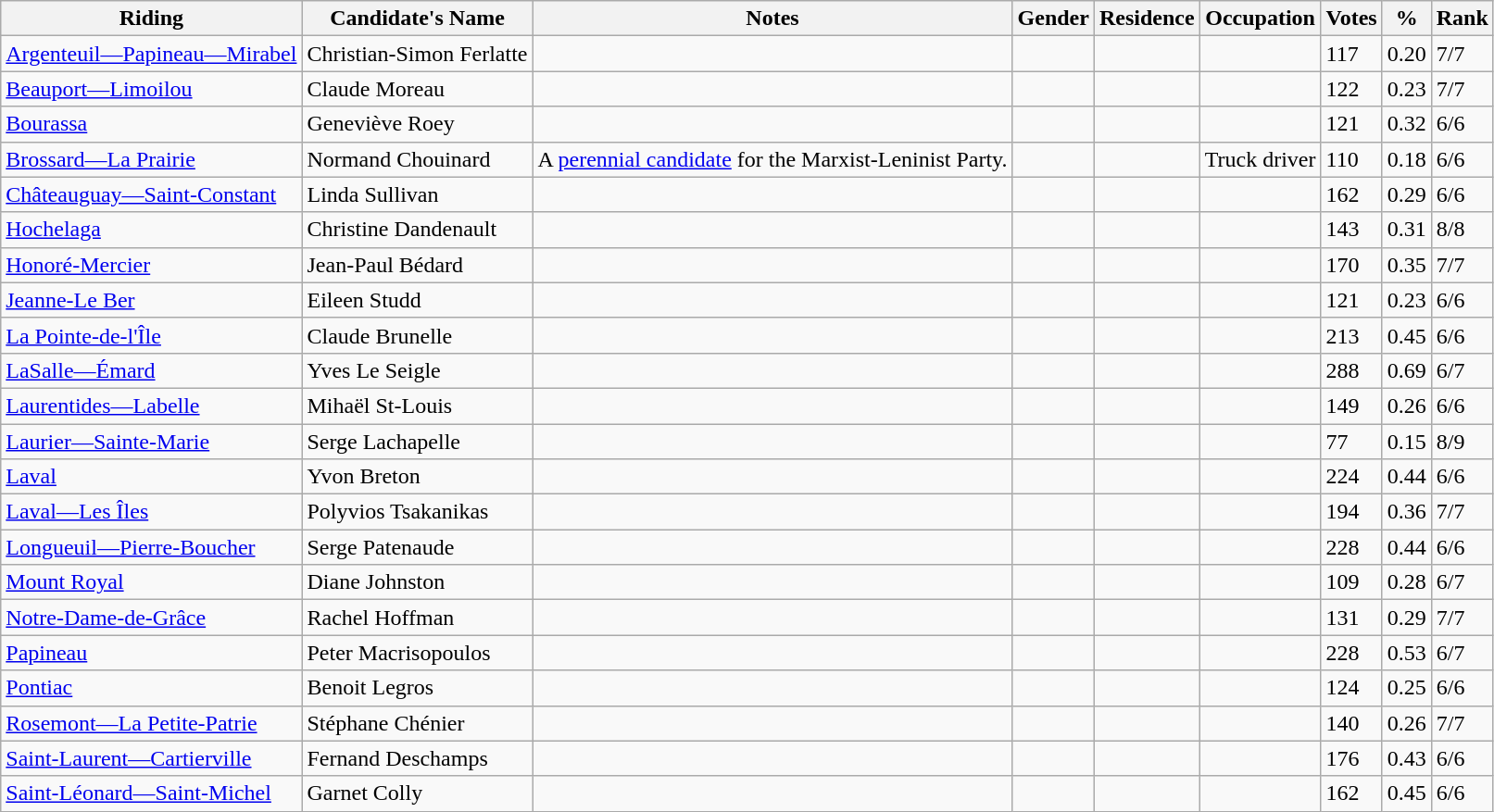<table class="wikitable sortable">
<tr>
<th>Riding</th>
<th>Candidate's Name</th>
<th>Notes</th>
<th>Gender</th>
<th>Residence</th>
<th>Occupation</th>
<th>Votes</th>
<th>%</th>
<th>Rank</th>
</tr>
<tr>
<td><a href='#'>Argenteuil—Papineau—Mirabel</a></td>
<td>Christian-Simon Ferlatte</td>
<td></td>
<td></td>
<td></td>
<td></td>
<td>117</td>
<td>0.20</td>
<td>7/7</td>
</tr>
<tr>
<td><a href='#'>Beauport—Limoilou</a></td>
<td>Claude Moreau</td>
<td></td>
<td></td>
<td></td>
<td></td>
<td>122</td>
<td>0.23</td>
<td>7/7</td>
</tr>
<tr>
<td><a href='#'>Bourassa</a></td>
<td>Geneviève Roey</td>
<td></td>
<td></td>
<td></td>
<td></td>
<td>121</td>
<td>0.32</td>
<td>6/6</td>
</tr>
<tr>
<td><a href='#'>Brossard—La Prairie</a></td>
<td>Normand Chouinard</td>
<td>A <a href='#'>perennial candidate</a> for the Marxist-Leninist Party.</td>
<td></td>
<td></td>
<td>Truck driver</td>
<td>110</td>
<td>0.18</td>
<td>6/6</td>
</tr>
<tr>
<td><a href='#'>Châteauguay—Saint-Constant</a></td>
<td>Linda Sullivan</td>
<td></td>
<td></td>
<td></td>
<td></td>
<td>162</td>
<td>0.29</td>
<td>6/6</td>
</tr>
<tr>
<td><a href='#'>Hochelaga</a></td>
<td>Christine Dandenault</td>
<td></td>
<td></td>
<td></td>
<td></td>
<td>143</td>
<td>0.31</td>
<td>8/8</td>
</tr>
<tr>
<td><a href='#'>Honoré-Mercier</a></td>
<td>Jean-Paul Bédard</td>
<td></td>
<td></td>
<td></td>
<td></td>
<td>170</td>
<td>0.35</td>
<td>7/7</td>
</tr>
<tr>
<td><a href='#'>Jeanne-Le Ber</a></td>
<td>Eileen Studd</td>
<td></td>
<td></td>
<td></td>
<td></td>
<td>121</td>
<td>0.23</td>
<td>6/6</td>
</tr>
<tr>
<td><a href='#'>La Pointe-de-l'Île</a></td>
<td>Claude Brunelle</td>
<td></td>
<td></td>
<td></td>
<td></td>
<td>213</td>
<td>0.45</td>
<td>6/6</td>
</tr>
<tr>
<td><a href='#'>LaSalle—Émard</a></td>
<td>Yves Le Seigle</td>
<td></td>
<td></td>
<td></td>
<td></td>
<td>288</td>
<td>0.69</td>
<td>6/7</td>
</tr>
<tr>
<td><a href='#'>Laurentides—Labelle</a></td>
<td>Mihaël St-Louis</td>
<td></td>
<td></td>
<td></td>
<td></td>
<td>149</td>
<td>0.26</td>
<td>6/6</td>
</tr>
<tr>
<td><a href='#'>Laurier—Sainte-Marie</a></td>
<td>Serge Lachapelle</td>
<td></td>
<td></td>
<td></td>
<td></td>
<td>77</td>
<td>0.15</td>
<td>8/9</td>
</tr>
<tr>
<td><a href='#'>Laval</a></td>
<td>Yvon Breton</td>
<td></td>
<td></td>
<td></td>
<td></td>
<td>224</td>
<td>0.44</td>
<td>6/6</td>
</tr>
<tr>
<td><a href='#'>Laval—Les Îles</a></td>
<td>Polyvios Tsakanikas</td>
<td></td>
<td></td>
<td></td>
<td></td>
<td>194</td>
<td>0.36</td>
<td>7/7</td>
</tr>
<tr>
<td><a href='#'>Longueuil—Pierre-Boucher</a></td>
<td>Serge Patenaude</td>
<td></td>
<td></td>
<td></td>
<td></td>
<td>228</td>
<td>0.44</td>
<td>6/6</td>
</tr>
<tr>
<td><a href='#'>Mount Royal</a></td>
<td>Diane Johnston</td>
<td></td>
<td></td>
<td></td>
<td></td>
<td>109</td>
<td>0.28</td>
<td>6/7</td>
</tr>
<tr>
<td><a href='#'>Notre-Dame-de-Grâce</a></td>
<td>Rachel Hoffman</td>
<td></td>
<td></td>
<td></td>
<td></td>
<td>131</td>
<td>0.29</td>
<td>7/7</td>
</tr>
<tr>
<td><a href='#'>Papineau</a></td>
<td>Peter Macrisopoulos</td>
<td></td>
<td></td>
<td></td>
<td></td>
<td>228</td>
<td>0.53</td>
<td>6/7</td>
</tr>
<tr>
<td><a href='#'>Pontiac</a></td>
<td>Benoit Legros</td>
<td></td>
<td></td>
<td></td>
<td></td>
<td>124</td>
<td>0.25</td>
<td>6/6</td>
</tr>
<tr>
<td><a href='#'>Rosemont—La Petite-Patrie</a></td>
<td>Stéphane Chénier</td>
<td></td>
<td></td>
<td></td>
<td></td>
<td>140</td>
<td>0.26</td>
<td>7/7</td>
</tr>
<tr>
<td><a href='#'>Saint-Laurent—Cartierville</a></td>
<td>Fernand Deschamps</td>
<td></td>
<td></td>
<td></td>
<td></td>
<td>176</td>
<td>0.43</td>
<td>6/6</td>
</tr>
<tr>
<td><a href='#'>Saint-Léonard—Saint-Michel</a></td>
<td>Garnet Colly</td>
<td></td>
<td></td>
<td></td>
<td></td>
<td>162</td>
<td>0.45</td>
<td>6/6</td>
</tr>
</table>
